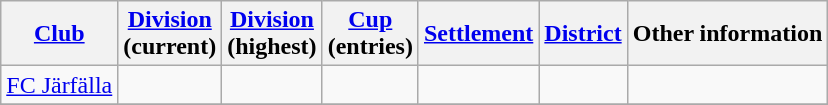<table class="wikitable" style="text-align:left">
<tr>
<th style= width="180px"><a href='#'>Club</a></th>
<th style= width="80px"><a href='#'>Division</a><br> (current)</th>
<th style= width="80px"><a href='#'>Division</a><br> (highest)</th>
<th style= width="60px"><a href='#'>Cup</a><br> (entries)</th>
<th style= width="110px"><a href='#'>Settlement</a></th>
<th style= width="110px"><a href='#'>District</a></th>
<th style= width="230px">Other information</th>
</tr>
<tr>
<td><a href='#'>FC Järfälla</a></td>
<td></td>
<td></td>
<td></td>
<td></td>
<td></td>
<td></td>
</tr>
<tr>
</tr>
</table>
